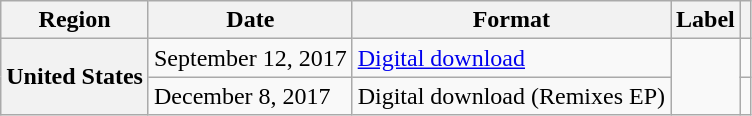<table class="wikitable sortable plainrowheaders">
<tr>
<th scope="col">Region</th>
<th scope="col">Date</th>
<th scope="col">Format</th>
<th scope="col">Label</th>
<th scope="col"></th>
</tr>
<tr>
<th scope="row" rowspan="2">United States</th>
<td>September 12, 2017</td>
<td><a href='#'>Digital download</a></td>
<td rowspan="2"></td>
<td></td>
</tr>
<tr>
<td>December 8, 2017</td>
<td>Digital download (Remixes EP)</td>
<td></td>
</tr>
</table>
